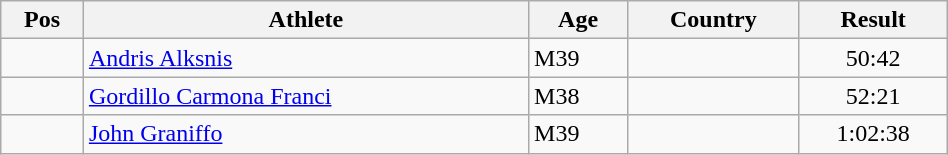<table class="wikitable"  style="text-align:center; width:50%;">
<tr>
<th>Pos</th>
<th>Athlete</th>
<th>Age</th>
<th>Country</th>
<th>Result</th>
</tr>
<tr>
<td align=center></td>
<td align=left><a href='#'>Andris Alksnis</a></td>
<td align=left>M39</td>
<td align=left></td>
<td>50:42</td>
</tr>
<tr>
<td align=center></td>
<td align=left><a href='#'>Gordillo Carmona Franci</a></td>
<td align=left>M38</td>
<td align=left></td>
<td>52:21</td>
</tr>
<tr>
<td align=center></td>
<td align=left><a href='#'>John Graniffo</a></td>
<td align=left>M39</td>
<td align=left></td>
<td>1:02:38</td>
</tr>
</table>
